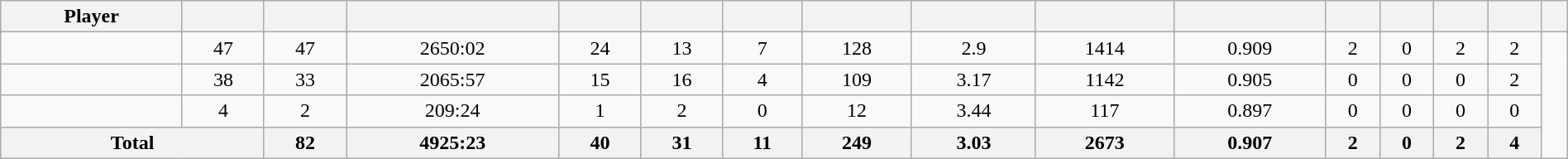<table class="wikitable sortable" style="width:100%; text-align:center;">
<tr>
<th>Player</th>
<th></th>
<th></th>
<th></th>
<th></th>
<th></th>
<th></th>
<th></th>
<th></th>
<th></th>
<th></th>
<th></th>
<th></th>
<th></th>
<th></th>
<th></th>
</tr>
<tr>
<td></td>
<td>47</td>
<td>47</td>
<td>2650:02</td>
<td>24</td>
<td>13</td>
<td>7</td>
<td>128</td>
<td>2.9</td>
<td>1414</td>
<td>0.909</td>
<td>2</td>
<td>0</td>
<td>2</td>
<td>2</td>
</tr>
<tr>
<td></td>
<td>38</td>
<td>33</td>
<td>2065:57</td>
<td>15</td>
<td>16</td>
<td>4</td>
<td>109</td>
<td>3.17</td>
<td>1142</td>
<td>0.905</td>
<td>0</td>
<td>0</td>
<td>0</td>
<td>2</td>
</tr>
<tr>
<td></td>
<td>4</td>
<td>2</td>
<td>209:24</td>
<td>1</td>
<td>2</td>
<td>0</td>
<td>12</td>
<td>3.44</td>
<td>117</td>
<td>0.897</td>
<td>0</td>
<td>0</td>
<td>0</td>
<td>0</td>
</tr>
<tr class="sortbottom">
<th colspan=2>Total</th>
<th>82</th>
<th>4925:23</th>
<th>40</th>
<th>31</th>
<th>11</th>
<th>249</th>
<th>3.03</th>
<th>2673</th>
<th>0.907</th>
<th>2</th>
<th>0</th>
<th>2</th>
<th>4</th>
</tr>
</table>
